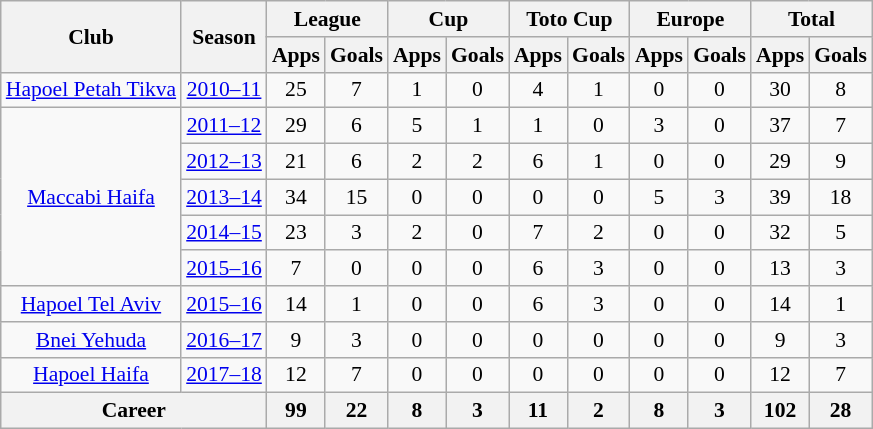<table class="wikitable" style="font-size:90%; text-align: center;">
<tr>
<th rowspan="2">Club</th>
<th rowspan="2">Season</th>
<th colspan="2">League</th>
<th colspan="2">Cup</th>
<th colspan="2">Toto Cup</th>
<th colspan="2">Europe</th>
<th colspan="2">Total</th>
</tr>
<tr>
<th>Apps</th>
<th>Goals</th>
<th>Apps</th>
<th>Goals</th>
<th>Apps</th>
<th>Goals</th>
<th>Apps</th>
<th>Goals</th>
<th>Apps</th>
<th>Goals</th>
</tr>
<tr>
<td><a href='#'>Hapoel Petah Tikva</a></td>
<td><a href='#'>2010–11</a></td>
<td>25</td>
<td>7</td>
<td>1</td>
<td>0</td>
<td>4</td>
<td>1</td>
<td>0</td>
<td>0</td>
<td>30</td>
<td>8</td>
</tr>
<tr>
<td rowspan="5"><a href='#'>Maccabi Haifa</a></td>
<td><a href='#'>2011–12</a></td>
<td>29</td>
<td>6</td>
<td>5</td>
<td>1</td>
<td>1</td>
<td>0</td>
<td>3</td>
<td>0</td>
<td>37</td>
<td>7</td>
</tr>
<tr>
<td><a href='#'>2012–13</a></td>
<td>21</td>
<td>6</td>
<td>2</td>
<td>2</td>
<td>6</td>
<td>1</td>
<td>0</td>
<td>0</td>
<td>29</td>
<td>9</td>
</tr>
<tr>
<td><a href='#'>2013–14</a></td>
<td>34</td>
<td>15</td>
<td>0</td>
<td>0</td>
<td>0</td>
<td>0</td>
<td>5</td>
<td>3</td>
<td>39</td>
<td>18</td>
</tr>
<tr>
<td><a href='#'>2014–15</a></td>
<td>23</td>
<td>3</td>
<td>2</td>
<td>0</td>
<td>7</td>
<td>2</td>
<td>0</td>
<td>0</td>
<td>32</td>
<td>5</td>
</tr>
<tr>
<td><a href='#'>2015–16</a></td>
<td>7</td>
<td>0</td>
<td>0</td>
<td>0</td>
<td>6</td>
<td>3</td>
<td>0</td>
<td>0</td>
<td>13</td>
<td>3</td>
</tr>
<tr>
<td rowspan="1" valign="top"><a href='#'>Hapoel Tel Aviv</a></td>
<td><a href='#'>2015–16</a></td>
<td>14</td>
<td>1</td>
<td>0</td>
<td>0</td>
<td>6</td>
<td>3</td>
<td>0</td>
<td>0</td>
<td>14</td>
<td>1</td>
</tr>
<tr>
<td rowspan="1" valign="top"><a href='#'>Bnei Yehuda</a></td>
<td><a href='#'>2016–17</a></td>
<td>9</td>
<td>3</td>
<td>0</td>
<td>0</td>
<td>0</td>
<td>0</td>
<td>0</td>
<td>0</td>
<td>9</td>
<td>3</td>
</tr>
<tr>
<td rowspan="1" valign="top"><a href='#'>Hapoel Haifa</a></td>
<td><a href='#'>2017–18</a></td>
<td>12</td>
<td>7</td>
<td>0</td>
<td>0</td>
<td>0</td>
<td>0</td>
<td>0</td>
<td>0</td>
<td>12</td>
<td>7</td>
</tr>
<tr>
<th colspan="2">Career</th>
<th>99</th>
<th>22</th>
<th>8</th>
<th>3</th>
<th>11</th>
<th>2</th>
<th>8</th>
<th>3</th>
<th>102</th>
<th>28</th>
</tr>
</table>
